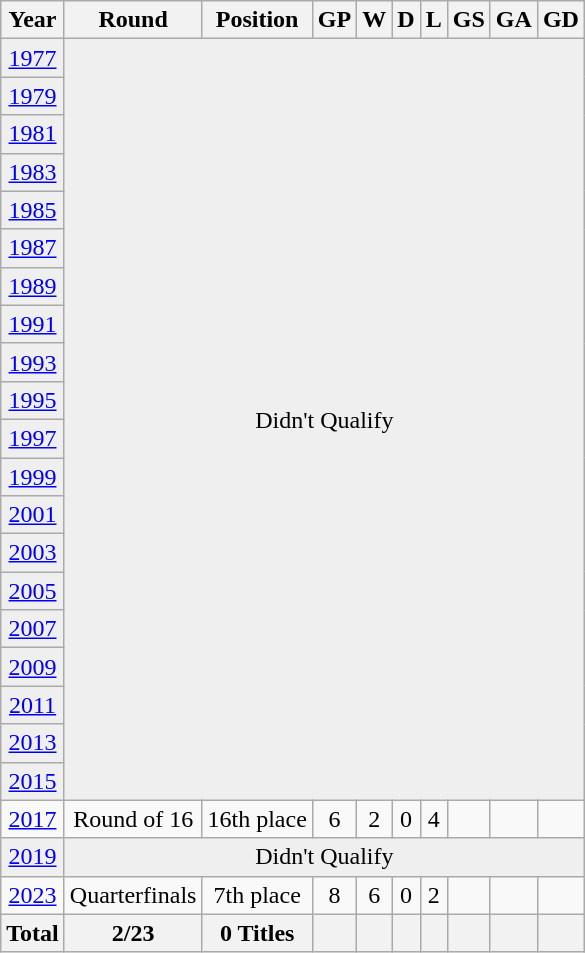<table class="wikitable" style="text-align: center;">
<tr>
<th>Year</th>
<th>Round</th>
<th>Position</th>
<th>GP</th>
<th>W</th>
<th>D</th>
<th>L</th>
<th>GS</th>
<th>GA</th>
<th>GD</th>
</tr>
<tr bgcolor=efefef>
<td><a href='#'>1977</a> </td>
<td colspan=9 rowspan=20>Didn't Qualify</td>
</tr>
<tr bgcolor=efefef>
<td><a href='#'>1979</a>  </td>
</tr>
<tr bgcolor=efefef>
<td><a href='#'>1981</a> </td>
</tr>
<tr bgcolor=efefef>
<td><a href='#'>1983</a> </td>
</tr>
<tr bgcolor=efefef>
<td><a href='#'>1985</a> </td>
</tr>
<tr bgcolor=efefef>
<td><a href='#'>1987</a> </td>
</tr>
<tr bgcolor=efefef>
<td><a href='#'>1989</a> </td>
</tr>
<tr bgcolor=efefef>
<td><a href='#'>1991</a> </td>
</tr>
<tr bgcolor=efefef>
<td><a href='#'>1993</a> </td>
</tr>
<tr bgcolor=efefef>
<td><a href='#'>1995</a> </td>
</tr>
<tr bgcolor=efefef>
<td><a href='#'>1997</a> </td>
</tr>
<tr bgcolor=efefef>
<td><a href='#'>1999</a> </td>
</tr>
<tr bgcolor=efefef>
<td><a href='#'>2001</a> </td>
</tr>
<tr bgcolor=efefef>
<td><a href='#'>2003</a> </td>
</tr>
<tr bgcolor=efefef>
<td><a href='#'>2005</a> </td>
</tr>
<tr bgcolor=efefef>
<td><a href='#'>2007</a> </td>
</tr>
<tr bgcolor=efefef>
<td><a href='#'>2009</a> </td>
</tr>
<tr bgcolor=efefef>
<td><a href='#'>2011</a> </td>
</tr>
<tr bgcolor=efefef>
<td><a href='#'>2013</a> </td>
</tr>
<tr bgcolor=efefef>
<td><a href='#'>2015</a> </td>
</tr>
<tr bgcolor=>
<td><a href='#'>2017</a> </td>
<td>Round of 16</td>
<td>16th place</td>
<td>6</td>
<td>2</td>
<td>0</td>
<td>4</td>
<td></td>
<td></td>
<td></td>
</tr>
<tr bgcolor=efefef>
<td><a href='#'>2019</a> </td>
<td colspan=9 rowspan=1>Didn't Qualify</td>
</tr>
<tr bgcolor>
<td><a href='#'>2023</a>  </td>
<td>Quarterfinals</td>
<td>7th place</td>
<td>8</td>
<td>6</td>
<td>0</td>
<td>2</td>
<td></td>
<td></td>
<td></td>
</tr>
<tr>
<th>Total</th>
<th>2/23</th>
<th>0 Titles</th>
<th></th>
<th></th>
<th></th>
<th></th>
<th></th>
<th></th>
<th></th>
</tr>
</table>
